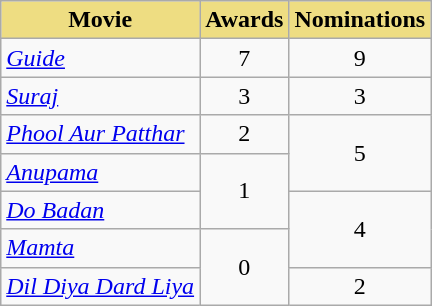<table class="wikitable sortable" style="text-align:center">
<tr>
<th style="background:#EEDD82;">Movie</th>
<th style="background:#EEDD82;">Awards</th>
<th style="background:#EEDD82;">Nominations</th>
</tr>
<tr>
<td align="left"><em><a href='#'>Guide</a></em></td>
<td>7</td>
<td>9</td>
</tr>
<tr>
<td align="left"><em><a href='#'>Suraj</a></em></td>
<td>3</td>
<td>3</td>
</tr>
<tr>
<td align="left"><em><a href='#'>Phool Aur Patthar</a></em></td>
<td>2</td>
<td rowspan=2>5</td>
</tr>
<tr>
<td align="left"><em><a href='#'>Anupama</a></em></td>
<td rowspan=2>1</td>
</tr>
<tr>
<td align="left"><em><a href='#'>Do Badan</a></em></td>
<td rowspan=2>4</td>
</tr>
<tr>
<td align="left"><em><a href='#'>Mamta</a></em></td>
<td rowspan=2>0</td>
</tr>
<tr>
<td align="left"><em><a href='#'>Dil Diya Dard Liya</a></em></td>
<td>2</td>
</tr>
</table>
